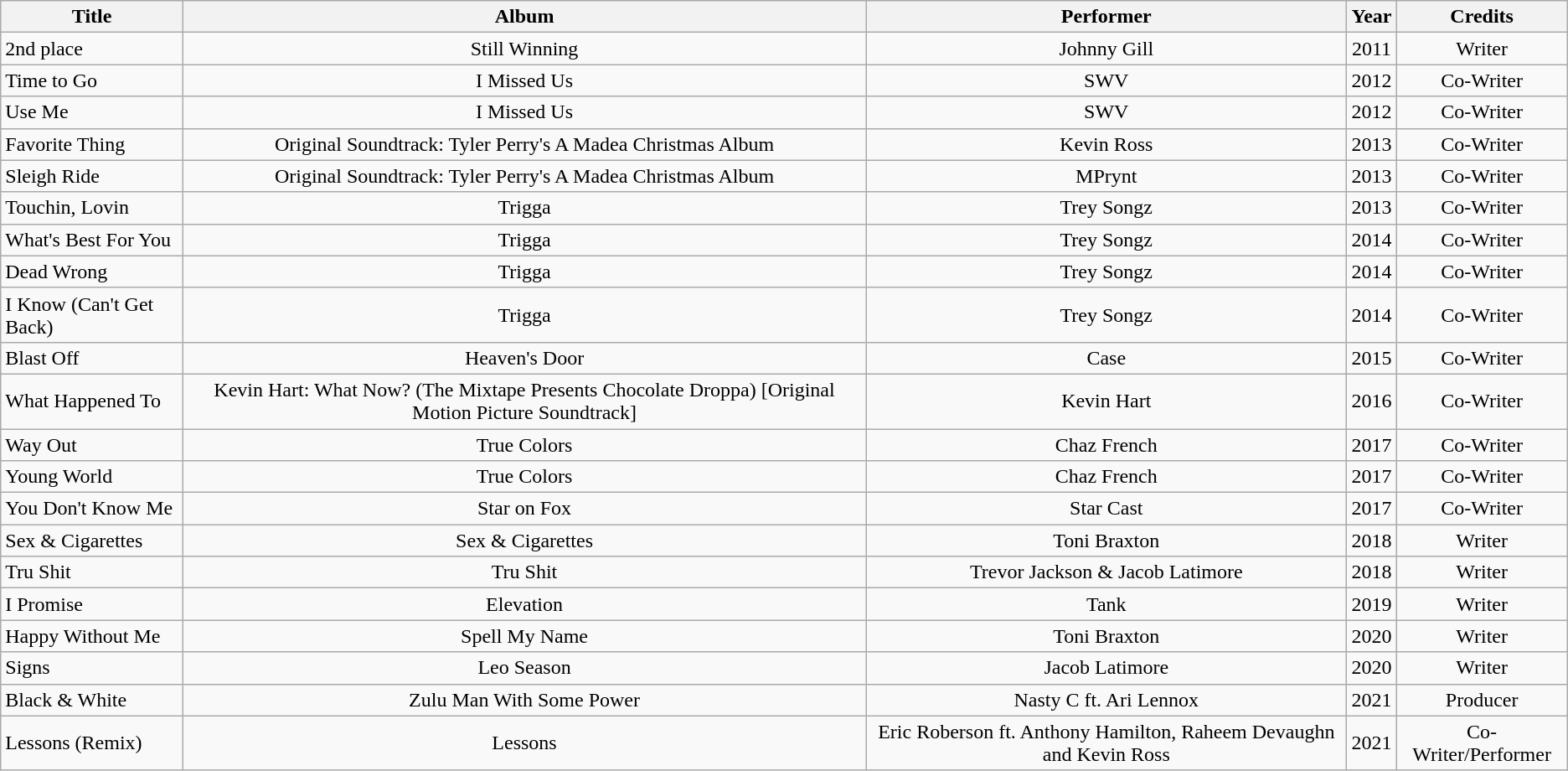<table class="wikitable sortable">
<tr>
<th align="center">Title</th>
<th align="center">Album</th>
<th align="center">Performer</th>
<th align="center">Year</th>
<th align="center">Credits</th>
</tr>
<tr>
<td align="left">2nd place</td>
<td align="center">Still Winning</td>
<td align="center">Johnny Gill</td>
<td align="center">2011</td>
<td align="center">Writer</td>
</tr>
<tr>
<td align="left">Time to Go</td>
<td align="center">I Missed Us</td>
<td align="center">SWV</td>
<td align="center">2012</td>
<td align="center">Co-Writer</td>
</tr>
<tr>
<td align="left">Use Me</td>
<td align="center">I Missed Us</td>
<td align="center">SWV</td>
<td align="center">2012</td>
<td align="center">Co-Writer</td>
</tr>
<tr>
<td align="left">Favorite Thing</td>
<td align="center">Original Soundtrack: Tyler Perry's A Madea Christmas Album</td>
<td align="center">Kevin Ross</td>
<td align="center">2013</td>
<td align="center">Co-Writer</td>
</tr>
<tr>
<td align="left">Sleigh Ride</td>
<td align="center">Original Soundtrack: Tyler Perry's A Madea Christmas Album</td>
<td align="center">MPrynt</td>
<td align="center">2013</td>
<td align="center">Co-Writer</td>
</tr>
<tr>
<td align="left">Touchin, Lovin</td>
<td align="center">Trigga</td>
<td align="center">Trey Songz</td>
<td align="center">2013</td>
<td align="center">Co-Writer</td>
</tr>
<tr>
<td align="left">What's Best For You</td>
<td align="center">Trigga</td>
<td align="center">Trey Songz</td>
<td align="center">2014</td>
<td align="center">Co-Writer</td>
</tr>
<tr>
<td align="left">Dead Wrong</td>
<td align="center">Trigga</td>
<td align="center">Trey Songz</td>
<td align="center">2014</td>
<td align="center">Co-Writer</td>
</tr>
<tr>
<td align="left">I Know (Can't Get Back)</td>
<td align="center">Trigga</td>
<td align="center">Trey Songz</td>
<td align="center">2014</td>
<td align="center">Co-Writer</td>
</tr>
<tr>
<td align="left">Blast Off</td>
<td align="center">Heaven's Door</td>
<td align="center">Case</td>
<td align="center">2015</td>
<td align="center">Co-Writer</td>
</tr>
<tr>
<td align="left">What Happened To</td>
<td align="center">Kevin Hart: What Now? (The Mixtape Presents Chocolate Droppa) [Original Motion Picture Soundtrack]</td>
<td align="center">Kevin Hart</td>
<td align="center">2016</td>
<td align="center">Co-Writer</td>
</tr>
<tr>
<td align="left">Way Out</td>
<td align="center">True Colors</td>
<td align="center">Chaz French</td>
<td align="center">2017</td>
<td align="center">Co-Writer</td>
</tr>
<tr>
<td align="left">Young World</td>
<td align="center">True Colors</td>
<td align="center">Chaz French</td>
<td align="center">2017</td>
<td align="center">Co-Writer</td>
</tr>
<tr>
<td align="left">You Don't Know Me</td>
<td align="center">Star on Fox</td>
<td align="center">Star Cast</td>
<td align="center">2017</td>
<td align="center">Co-Writer</td>
</tr>
<tr>
<td align="left">Sex & Cigarettes</td>
<td align="center">Sex & Cigarettes</td>
<td align="center">Toni Braxton</td>
<td align="center">2018</td>
<td align="center">Writer</td>
</tr>
<tr>
<td align="left">Tru Shit</td>
<td align="center">Tru Shit</td>
<td align="center">Trevor Jackson & Jacob Latimore</td>
<td align="center">2018</td>
<td align="center">Writer</td>
</tr>
<tr>
<td align="left">I Promise</td>
<td align="center">Elevation</td>
<td align="center">Tank</td>
<td align="center">2019</td>
<td align="center">Writer</td>
</tr>
<tr>
<td align="left">Happy Without Me</td>
<td align="center">Spell My Name</td>
<td align="center">Toni Braxton</td>
<td align="center">2020</td>
<td align="center">Writer</td>
</tr>
<tr>
<td align="left">Signs</td>
<td align="center">Leo Season</td>
<td align="center">Jacob Latimore</td>
<td align="center">2020</td>
<td align="center">Writer</td>
</tr>
<tr>
<td align="left">Black & White</td>
<td align="center">Zulu Man With Some Power</td>
<td align="center">Nasty C ft. Ari Lennox</td>
<td align="center">2021</td>
<td align="center">Producer</td>
</tr>
<tr>
<td align="left">Lessons (Remix)</td>
<td align="center">Lessons</td>
<td align="center">Eric Roberson ft. Anthony Hamilton, Raheem Devaughn and Kevin Ross</td>
<td align="center">2021</td>
<td align="center">Co-Writer/Performer</td>
</tr>
</table>
